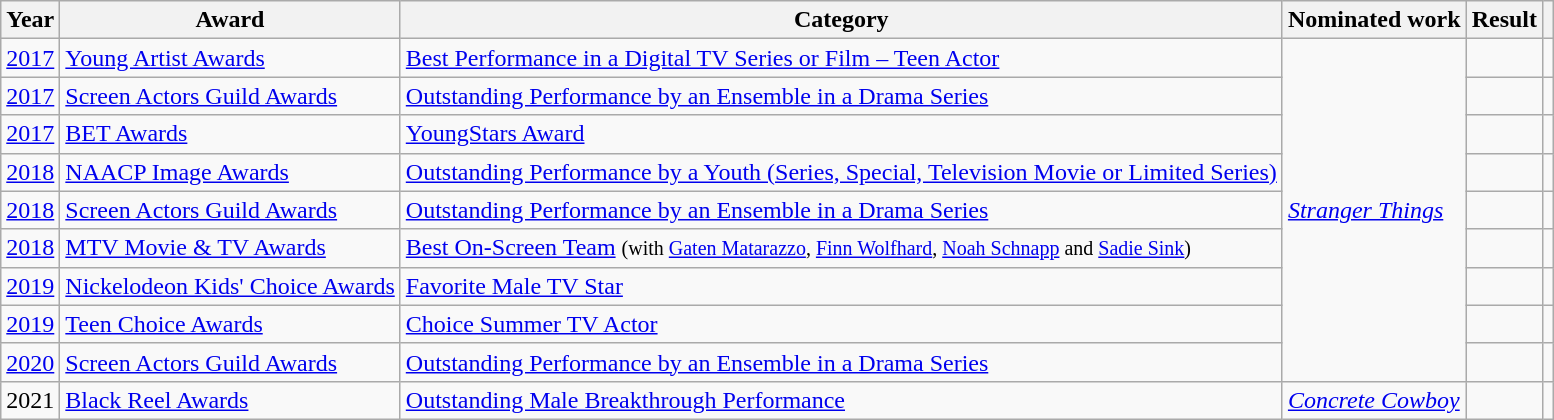<table class="wikitable">
<tr>
<th>Year</th>
<th>Award</th>
<th>Category</th>
<th>Nominated work</th>
<th>Result</th>
<th></th>
</tr>
<tr>
<td><a href='#'>2017</a></td>
<td><a href='#'>Young Artist Awards</a></td>
<td><a href='#'>Best Performance in a Digital TV Series or Film – Teen Actor</a></td>
<td rowspan="9"><em><a href='#'>Stranger Things</a></em></td>
<td></td>
<td></td>
</tr>
<tr>
<td><a href='#'>2017</a></td>
<td><a href='#'>Screen Actors Guild Awards</a></td>
<td><a href='#'>Outstanding Performance by an Ensemble in a Drama Series</a></td>
<td></td>
<td></td>
</tr>
<tr>
<td><a href='#'>2017</a></td>
<td><a href='#'>BET Awards</a></td>
<td><a href='#'>YoungStars Award</a></td>
<td></td>
<td></td>
</tr>
<tr>
<td><a href='#'>2018</a></td>
<td><a href='#'>NAACP Image Awards</a></td>
<td><a href='#'>Outstanding Performance by a Youth (Series, Special, Television Movie or Limited Series)</a></td>
<td></td>
<td></td>
</tr>
<tr>
<td><a href='#'>2018</a></td>
<td><a href='#'>Screen Actors Guild Awards</a></td>
<td><a href='#'>Outstanding Performance by an Ensemble in a Drama Series</a></td>
<td></td>
<td></td>
</tr>
<tr>
<td><a href='#'>2018</a></td>
<td><a href='#'>MTV Movie & TV Awards</a></td>
<td><a href='#'>Best On-Screen Team</a> <small>(with <a href='#'>Gaten Matarazzo</a>, <a href='#'>Finn Wolfhard</a>, <a href='#'>Noah Schnapp</a> and <a href='#'>Sadie Sink</a>)</small></td>
<td></td>
<td></td>
</tr>
<tr>
<td><a href='#'>2019</a></td>
<td><a href='#'>Nickelodeon Kids' Choice Awards</a></td>
<td><a href='#'>Favorite Male TV Star</a></td>
<td></td>
<td></td>
</tr>
<tr>
<td><a href='#'>2019</a></td>
<td><a href='#'>Teen Choice Awards</a></td>
<td><a href='#'>Choice Summer TV Actor</a></td>
<td></td>
<td></td>
</tr>
<tr>
<td><a href='#'>2020</a></td>
<td><a href='#'>Screen Actors Guild Awards</a></td>
<td><a href='#'>Outstanding Performance by an Ensemble in a Drama Series</a></td>
<td></td>
<td></td>
</tr>
<tr>
<td rowspan="1">2021</td>
<td><a href='#'>Black Reel Awards</a></td>
<td><a href='#'>Outstanding Male Breakthrough Performance</a></td>
<td rowspan="1"><em><a href='#'>Concrete Cowboy</a></em></td>
<td></td>
<td></td>
</tr>
</table>
